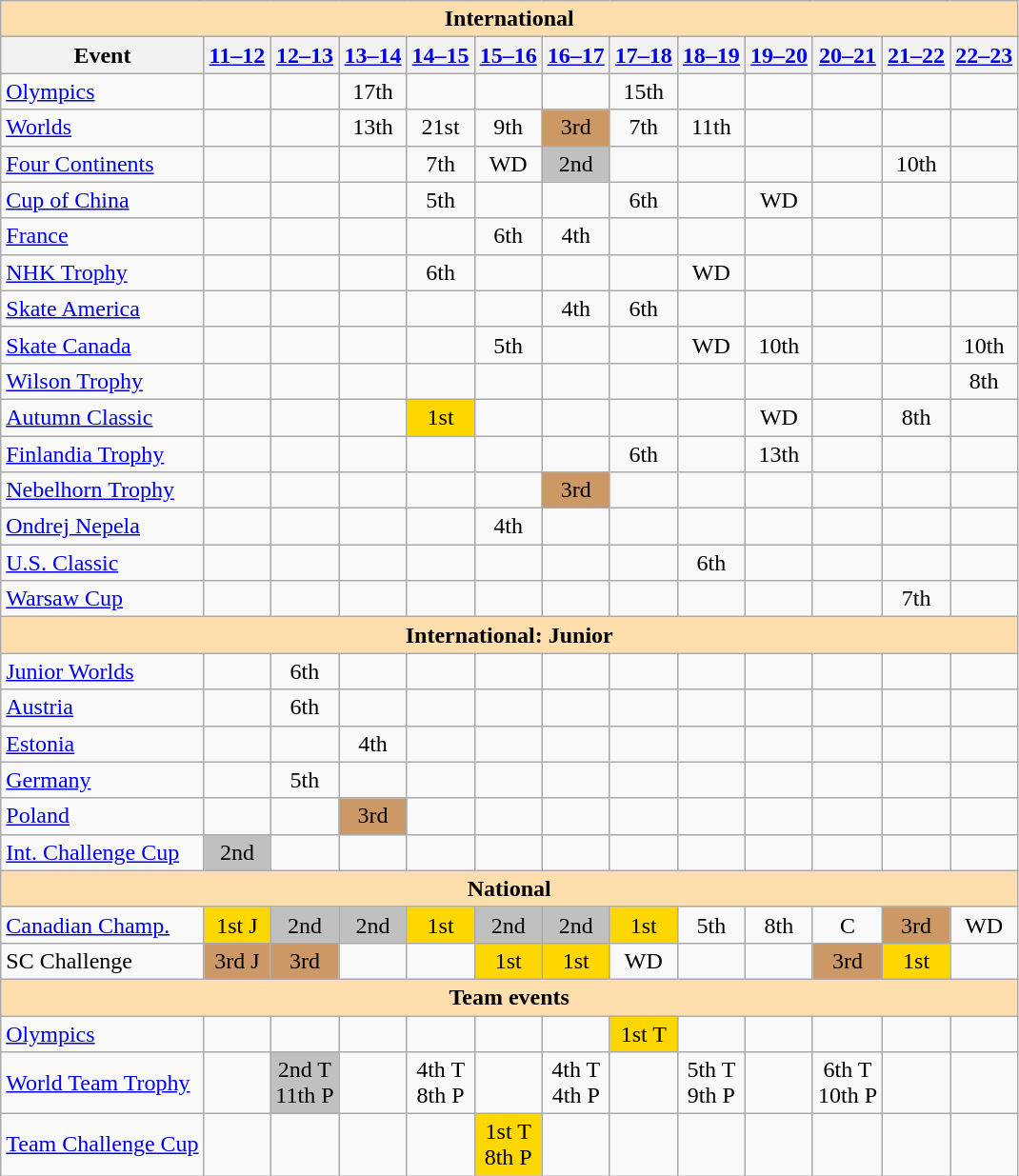<table class="wikitable" style="text-align:center">
<tr>
<th colspan="13" style="background:#ffdead; text-align:center;">International</th>
</tr>
<tr>
<th>Event</th>
<th><a href='#'>11–12</a></th>
<th><a href='#'>12–13</a></th>
<th><a href='#'>13–14</a></th>
<th><a href='#'>14–15</a></th>
<th><a href='#'>15–16</a></th>
<th><a href='#'>16–17</a></th>
<th><a href='#'>17–18</a></th>
<th><a href='#'>18–19</a></th>
<th><a href='#'>19–20</a></th>
<th><a href='#'>20–21</a></th>
<th><a href='#'>21–22</a></th>
<th><a href='#'>22–23</a></th>
</tr>
<tr>
<td align=left><a href='#'>Olympics</a></td>
<td></td>
<td></td>
<td>17th</td>
<td></td>
<td></td>
<td></td>
<td>15th</td>
<td></td>
<td></td>
<td></td>
<td></td>
<td></td>
</tr>
<tr>
<td align=left><a href='#'>Worlds</a></td>
<td></td>
<td></td>
<td>13th</td>
<td>21st</td>
<td>9th</td>
<td bgcolor=cc9966>3rd</td>
<td>7th</td>
<td>11th</td>
<td></td>
<td></td>
<td></td>
<td></td>
</tr>
<tr>
<td align=left><a href='#'>Four Continents</a></td>
<td></td>
<td></td>
<td></td>
<td>7th</td>
<td>WD</td>
<td bgcolor=silver>2nd</td>
<td></td>
<td></td>
<td></td>
<td></td>
<td>10th</td>
<td></td>
</tr>
<tr>
<td align=left> <a href='#'>Cup of China</a></td>
<td></td>
<td></td>
<td></td>
<td>5th</td>
<td></td>
<td></td>
<td>6th</td>
<td></td>
<td>WD</td>
<td></td>
<td></td>
<td></td>
</tr>
<tr>
<td align=left> <a href='#'>France</a></td>
<td></td>
<td></td>
<td></td>
<td></td>
<td>6th</td>
<td>4th</td>
<td></td>
<td></td>
<td></td>
<td></td>
<td></td>
<td></td>
</tr>
<tr>
<td align=left> <a href='#'>NHK Trophy</a></td>
<td></td>
<td></td>
<td></td>
<td>6th</td>
<td></td>
<td></td>
<td></td>
<td>WD</td>
<td></td>
<td></td>
<td></td>
<td></td>
</tr>
<tr>
<td align=left> <a href='#'>Skate America</a></td>
<td></td>
<td></td>
<td></td>
<td></td>
<td></td>
<td>4th</td>
<td>6th</td>
<td></td>
<td></td>
<td></td>
<td></td>
<td></td>
</tr>
<tr>
<td align=left> <a href='#'>Skate Canada</a></td>
<td></td>
<td></td>
<td></td>
<td></td>
<td>5th</td>
<td></td>
<td></td>
<td>WD</td>
<td>10th</td>
<td></td>
<td></td>
<td>10th</td>
</tr>
<tr>
<td align=left> <a href='#'>Wilson Trophy</a></td>
<td></td>
<td></td>
<td></td>
<td></td>
<td></td>
<td></td>
<td></td>
<td></td>
<td></td>
<td></td>
<td></td>
<td>8th</td>
</tr>
<tr>
<td align=left> <a href='#'>Autumn Classic</a></td>
<td></td>
<td></td>
<td></td>
<td bgcolor=gold>1st</td>
<td></td>
<td></td>
<td></td>
<td></td>
<td>WD</td>
<td></td>
<td>8th</td>
<td></td>
</tr>
<tr>
<td align=left> <a href='#'>Finlandia Trophy</a></td>
<td></td>
<td></td>
<td></td>
<td></td>
<td></td>
<td></td>
<td>6th</td>
<td></td>
<td>13th</td>
<td></td>
<td></td>
<td></td>
</tr>
<tr>
<td align=left> <a href='#'>Nebelhorn Trophy</a></td>
<td></td>
<td></td>
<td></td>
<td></td>
<td></td>
<td bgcolor=cc9966>3rd</td>
<td></td>
<td></td>
<td></td>
<td></td>
<td></td>
<td></td>
</tr>
<tr>
<td align=left> <a href='#'>Ondrej Nepela</a></td>
<td></td>
<td></td>
<td></td>
<td></td>
<td>4th</td>
<td></td>
<td></td>
<td></td>
<td></td>
<td></td>
<td></td>
<td></td>
</tr>
<tr>
<td align=left> <a href='#'>U.S. Classic</a></td>
<td></td>
<td></td>
<td></td>
<td></td>
<td></td>
<td></td>
<td></td>
<td>6th</td>
<td></td>
<td></td>
<td></td>
<td></td>
</tr>
<tr>
<td align=left> <a href='#'>Warsaw Cup</a></td>
<td></td>
<td></td>
<td></td>
<td></td>
<td></td>
<td></td>
<td></td>
<td></td>
<td></td>
<td></td>
<td>7th</td>
<td></td>
</tr>
<tr>
<th colspan="13" style="background:#ffdead; text-align:center;">International: Junior</th>
</tr>
<tr>
<td align=left><a href='#'>Junior Worlds</a></td>
<td></td>
<td>6th</td>
<td></td>
<td></td>
<td></td>
<td></td>
<td></td>
<td></td>
<td></td>
<td></td>
<td></td>
<td></td>
</tr>
<tr>
<td align=left> <a href='#'>Austria</a></td>
<td></td>
<td>6th</td>
<td></td>
<td></td>
<td></td>
<td></td>
<td></td>
<td></td>
<td></td>
<td></td>
<td></td>
<td></td>
</tr>
<tr>
<td align=left> <a href='#'>Estonia</a></td>
<td></td>
<td></td>
<td>4th</td>
<td></td>
<td></td>
<td></td>
<td></td>
<td></td>
<td></td>
<td></td>
<td></td>
<td></td>
</tr>
<tr>
<td align=left> <a href='#'>Germany</a></td>
<td></td>
<td>5th</td>
<td></td>
<td></td>
<td></td>
<td></td>
<td></td>
<td></td>
<td></td>
<td></td>
<td></td>
<td></td>
</tr>
<tr>
<td align=left> <a href='#'>Poland</a></td>
<td></td>
<td></td>
<td bgcolor=cc9966>3rd</td>
<td></td>
<td></td>
<td></td>
<td></td>
<td></td>
<td></td>
<td></td>
<td></td>
<td></td>
</tr>
<tr>
<td align=left><a href='#'>Int. Challenge Cup</a></td>
<td bgcolor=silver>2nd</td>
<td></td>
<td></td>
<td></td>
<td></td>
<td></td>
<td></td>
<td></td>
<td></td>
<td></td>
<td></td>
<td></td>
</tr>
<tr>
<th colspan="13" style="background:#ffdead; text-align:center;">National</th>
</tr>
<tr>
<td align=left><a href='#'>Canadian Champ.</a></td>
<td bgcolor=gold>1st J</td>
<td bgcolor=silver>2nd</td>
<td bgcolor=silver>2nd</td>
<td bgcolor=gold>1st</td>
<td bgcolor=silver>2nd</td>
<td bgcolor=silver>2nd</td>
<td bgcolor=gold>1st</td>
<td>5th</td>
<td>8th</td>
<td>C</td>
<td bgcolor=cc9966>3rd</td>
<td>WD</td>
</tr>
<tr>
<td align=left>SC Challenge</td>
<td bgcolor=cc9966>3rd J</td>
<td bgcolor=cc9966>3rd</td>
<td></td>
<td></td>
<td bgcolor=gold>1st</td>
<td bgcolor=gold>1st</td>
<td>WD</td>
<td></td>
<td></td>
<td bgcolor=cc9966>3rd</td>
<td bgcolor=gold>1st</td>
<td></td>
</tr>
<tr>
<th colspan="13" style="background:#ffdead; text-align:center;">Team events</th>
</tr>
<tr>
<td align=left><a href='#'>Olympics</a></td>
<td></td>
<td></td>
<td></td>
<td></td>
<td></td>
<td></td>
<td bgcolor=gold>1st T</td>
<td></td>
<td></td>
<td></td>
<td></td>
<td></td>
</tr>
<tr>
<td align=left><a href='#'>World Team Trophy</a></td>
<td></td>
<td bgcolor=silver>2nd T <br>11th P</td>
<td></td>
<td>4th T <br>8th P</td>
<td></td>
<td>4th T <br> 4th P</td>
<td></td>
<td>5th T <br> 9th P</td>
<td></td>
<td>6th T <br> 10th P</td>
<td></td>
<td></td>
</tr>
<tr>
<td align=left><a href='#'>Team Challenge Cup</a></td>
<td></td>
<td></td>
<td></td>
<td></td>
<td bgcolor=gold>1st T <br> 8th P</td>
<td></td>
<td></td>
<td></td>
<td></td>
<td></td>
<td></td>
<td></td>
</tr>
</table>
